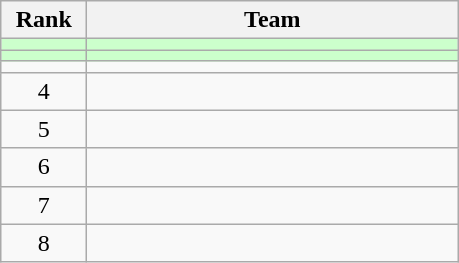<table class="wikitable" style="text-align: center;">
<tr>
<th width="50">Rank</th>
<th width="240">Team</th>
</tr>
<tr bgcolor="ccffcc">
<td></td>
<td align="left"></td>
</tr>
<tr bgcolor="ccffcc">
<td></td>
<td align="left"></td>
</tr>
<tr>
<td></td>
<td align="left"></td>
</tr>
<tr>
<td>4</td>
<td align="left"></td>
</tr>
<tr>
<td>5</td>
<td align="left"></td>
</tr>
<tr>
<td>6</td>
<td align="left"></td>
</tr>
<tr>
<td>7</td>
<td align="left"></td>
</tr>
<tr>
<td>8</td>
<td align="left"></td>
</tr>
</table>
